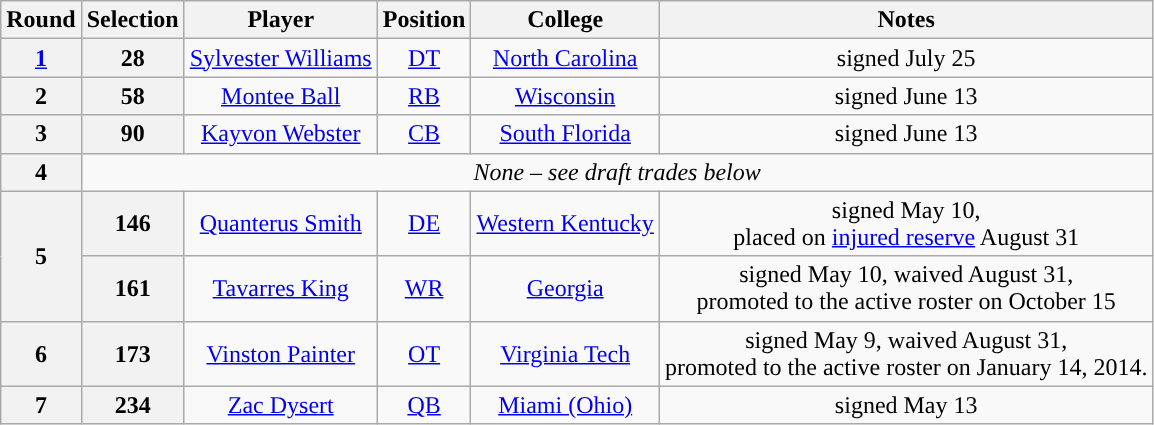<table class="wikitable" style="text-align:center">
<tr>
<th>Round</th>
<th>Selection</th>
<th>Player</th>
<th>Position</th>
<th>College</th>
<th>Notes</th>
</tr>
<tr>
<th><a href='#'>1</a></th>
<th>28</th>
<td><a href='#'>Sylvester Williams</a></td>
<td><a href='#'>DT</a></td>
<td><a href='#'>North Carolina</a></td>
<td>signed July 25</td>
</tr>
<tr>
<th>2</th>
<th>58</th>
<td><a href='#'>Montee Ball</a></td>
<td><a href='#'>RB</a></td>
<td><a href='#'>Wisconsin</a></td>
<td>signed June 13</td>
</tr>
<tr>
<th>3</th>
<th>90</th>
<td><a href='#'>Kayvon Webster</a></td>
<td><a href='#'>CB</a></td>
<td><a href='#'>South Florida</a></td>
<td>signed June 13</td>
</tr>
<tr>
<th>4</th>
<td colspan="5"><em>None – see draft trades below</em></td>
</tr>
<tr>
<th rowspan="2">5</th>
<th>146</th>
<td><a href='#'>Quanterus Smith</a></td>
<td><a href='#'>DE</a></td>
<td><a href='#'>Western Kentucky</a></td>
<td>signed May 10,<br>placed on <a href='#'>injured reserve</a> August 31</td>
</tr>
<tr>
<th>161</th>
<td><a href='#'>Tavarres King</a></td>
<td><a href='#'>WR</a></td>
<td><a href='#'>Georgia</a></td>
<td>signed May 10, waived August 31,<br>promoted to the active roster on October 15</td>
</tr>
<tr>
<th>6</th>
<th>173</th>
<td><a href='#'>Vinston Painter</a></td>
<td><a href='#'>OT</a></td>
<td><a href='#'>Virginia Tech</a></td>
<td>signed May 9, waived August 31,<br>promoted to the active roster on January 14, 2014.</td>
</tr>
<tr>
<th>7</th>
<th>234</th>
<td><a href='#'>Zac Dysert</a></td>
<td><a href='#'>QB</a></td>
<td><a href='#'>Miami (Ohio)</a></td>
<td>signed May 13</td>
</tr>
</table>
